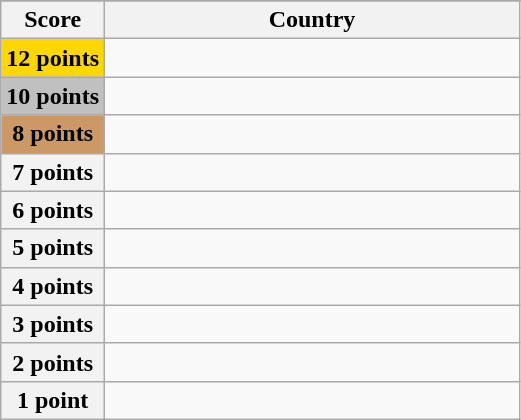<table class="wikitable">
<tr>
</tr>
<tr>
<th scope="col" width="20%">Score</th>
<th scope="col">Country</th>
</tr>
<tr>
<th scope="row" style="background:gold">12 points</th>
<td></td>
</tr>
<tr>
<th scope="row" style="background:silver">10 points</th>
<td></td>
</tr>
<tr>
<th scope="row" style="background:#CC9966">8 points</th>
<td></td>
</tr>
<tr>
<th scope="row">7 points</th>
<td></td>
</tr>
<tr>
<th scope="row">6 points</th>
<td></td>
</tr>
<tr>
<th scope="row">5 points</th>
<td></td>
</tr>
<tr>
<th scope="row">4 points</th>
<td></td>
</tr>
<tr>
<th scope="row">3 points</th>
<td></td>
</tr>
<tr>
<th scope="row">2 points</th>
<td></td>
</tr>
<tr>
<th scope="row">1 point</th>
<td></td>
</tr>
</table>
